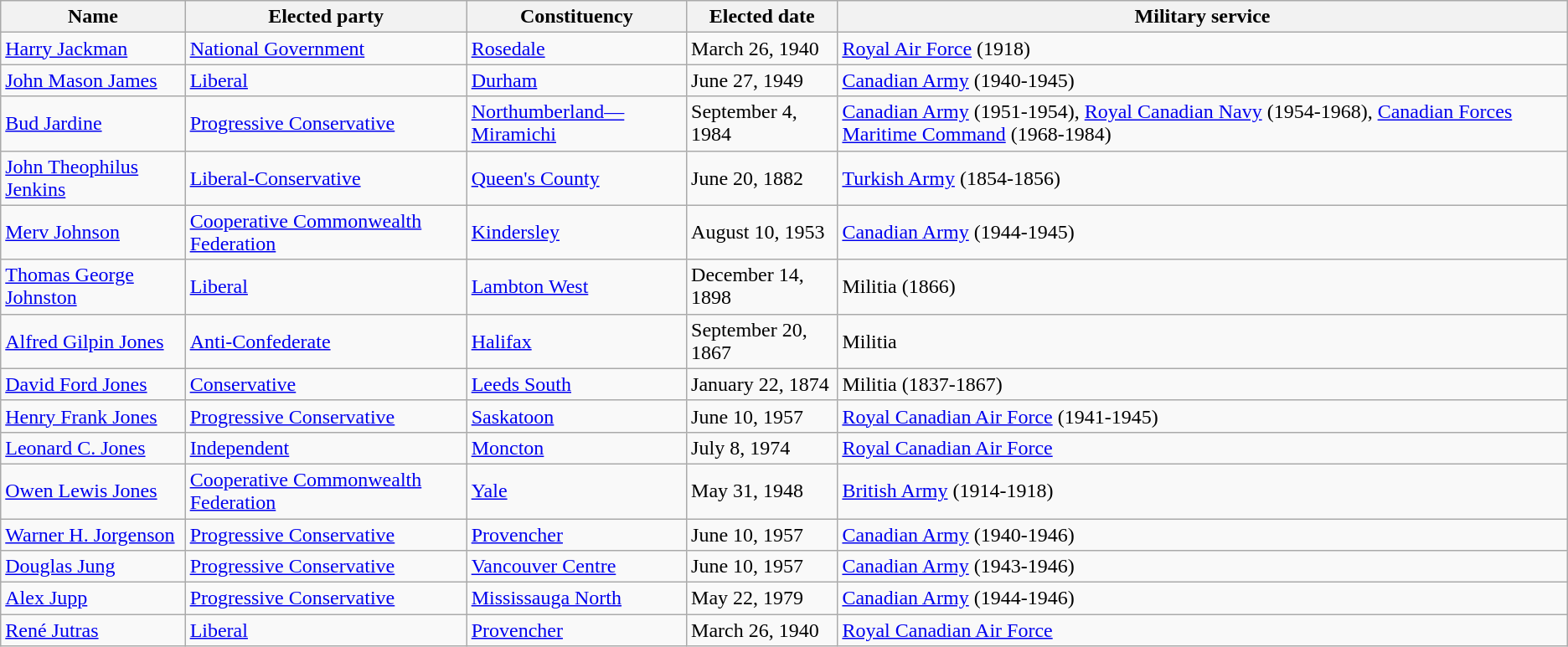<table class="wikitable sortable">
<tr>
<th>Name</th>
<th>Elected party</th>
<th>Constituency</th>
<th>Elected date</th>
<th>Military service</th>
</tr>
<tr>
<td><a href='#'>Harry Jackman</a></td>
<td><a href='#'>National Government</a></td>
<td><a href='#'>Rosedale</a></td>
<td>March 26, 1940</td>
<td><a href='#'>Royal Air Force</a> (1918)</td>
</tr>
<tr>
<td><a href='#'>John Mason James</a></td>
<td><a href='#'>Liberal</a></td>
<td><a href='#'>Durham</a></td>
<td>June 27, 1949</td>
<td><a href='#'>Canadian Army</a> (1940-1945)</td>
</tr>
<tr>
<td><a href='#'>Bud Jardine</a></td>
<td><a href='#'>Progressive Conservative</a></td>
<td><a href='#'>Northumberland—Miramichi</a></td>
<td>September 4, 1984</td>
<td><a href='#'>Canadian Army</a> (1951-1954), <a href='#'>Royal Canadian Navy</a> (1954-1968), <a href='#'>Canadian Forces Maritime Command</a> (1968-1984)</td>
</tr>
<tr>
<td><a href='#'>John Theophilus Jenkins</a></td>
<td><a href='#'>Liberal-Conservative</a></td>
<td><a href='#'>Queen's County</a></td>
<td>June 20, 1882</td>
<td><a href='#'>Turkish Army</a> (1854-1856)</td>
</tr>
<tr>
<td><a href='#'>Merv Johnson</a></td>
<td><a href='#'>Cooperative Commonwealth Federation</a></td>
<td><a href='#'>Kindersley</a></td>
<td>August 10, 1953</td>
<td><a href='#'>Canadian Army</a> (1944-1945)</td>
</tr>
<tr>
<td><a href='#'>Thomas George Johnston</a></td>
<td><a href='#'>Liberal</a></td>
<td><a href='#'>Lambton West</a></td>
<td>December 14, 1898</td>
<td>Militia (1866)</td>
</tr>
<tr>
<td><a href='#'>Alfred Gilpin Jones</a></td>
<td><a href='#'>Anti-Confederate</a></td>
<td><a href='#'>Halifax</a></td>
<td>September 20, 1867</td>
<td>Militia</td>
</tr>
<tr>
<td><a href='#'>David Ford Jones</a></td>
<td><a href='#'>Conservative</a></td>
<td><a href='#'>Leeds South</a></td>
<td>January 22, 1874</td>
<td>Militia (1837-1867)</td>
</tr>
<tr>
<td><a href='#'>Henry Frank Jones</a></td>
<td><a href='#'>Progressive Conservative</a></td>
<td><a href='#'>Saskatoon</a></td>
<td>June 10, 1957</td>
<td><a href='#'>Royal Canadian Air Force</a> (1941-1945)</td>
</tr>
<tr>
<td><a href='#'>Leonard C. Jones</a></td>
<td><a href='#'>Independent</a></td>
<td><a href='#'>Moncton</a></td>
<td>July 8, 1974</td>
<td><a href='#'>Royal Canadian Air Force</a></td>
</tr>
<tr>
<td><a href='#'>Owen Lewis Jones</a></td>
<td><a href='#'>Cooperative Commonwealth Federation</a></td>
<td><a href='#'>Yale</a></td>
<td>May 31, 1948</td>
<td><a href='#'>British Army</a> (1914-1918)</td>
</tr>
<tr>
<td><a href='#'>Warner H. Jorgenson</a></td>
<td><a href='#'>Progressive Conservative</a></td>
<td><a href='#'>Provencher</a></td>
<td>June 10, 1957</td>
<td><a href='#'>Canadian Army</a> (1940-1946)</td>
</tr>
<tr>
<td><a href='#'>Douglas Jung</a></td>
<td><a href='#'>Progressive Conservative</a></td>
<td><a href='#'>Vancouver Centre</a></td>
<td>June 10, 1957</td>
<td><a href='#'>Canadian Army</a> (1943-1946)</td>
</tr>
<tr>
<td><a href='#'>Alex Jupp</a></td>
<td><a href='#'>Progressive Conservative</a></td>
<td><a href='#'>Mississauga North</a></td>
<td>May 22, 1979</td>
<td><a href='#'>Canadian Army</a> (1944-1946)</td>
</tr>
<tr>
<td><a href='#'>René Jutras</a></td>
<td><a href='#'>Liberal</a></td>
<td><a href='#'>Provencher</a></td>
<td>March 26, 1940</td>
<td><a href='#'>Royal Canadian Air Force</a></td>
</tr>
</table>
